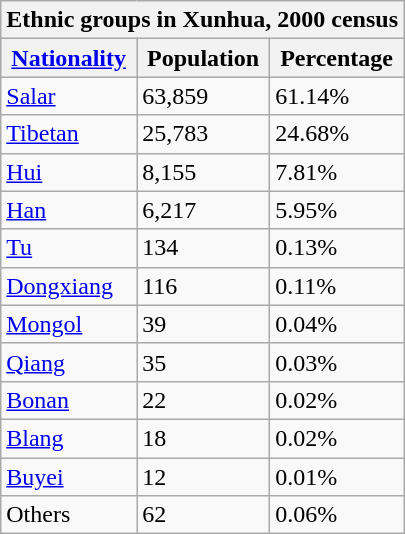<table class="wikitable">
<tr>
<th colspan="3">Ethnic groups in Xunhua, 2000 census</th>
</tr>
<tr bgcolor="cccccc">
<th><a href='#'>Nationality</a></th>
<th>Population</th>
<th>Percentage</th>
</tr>
<tr>
<td><a href='#'>Salar</a></td>
<td>63,859</td>
<td>61.14%</td>
</tr>
<tr>
<td><a href='#'>Tibetan</a></td>
<td>25,783</td>
<td>24.68%</td>
</tr>
<tr>
<td><a href='#'>Hui</a></td>
<td>8,155</td>
<td>7.81%</td>
</tr>
<tr>
<td><a href='#'>Han</a></td>
<td>6,217</td>
<td>5.95%</td>
</tr>
<tr>
<td><a href='#'>Tu</a></td>
<td>134</td>
<td>0.13%</td>
</tr>
<tr>
<td><a href='#'>Dongxiang</a></td>
<td>116</td>
<td>0.11%</td>
</tr>
<tr>
<td><a href='#'>Mongol</a></td>
<td>39</td>
<td>0.04%</td>
</tr>
<tr>
<td><a href='#'>Qiang</a></td>
<td>35</td>
<td>0.03%</td>
</tr>
<tr>
<td><a href='#'>Bonan</a></td>
<td>22</td>
<td>0.02%</td>
</tr>
<tr>
<td><a href='#'>Blang</a></td>
<td>18</td>
<td>0.02%</td>
</tr>
<tr>
<td><a href='#'>Buyei</a></td>
<td>12</td>
<td>0.01%</td>
</tr>
<tr>
<td>Others</td>
<td>62</td>
<td>0.06%</td>
</tr>
</table>
